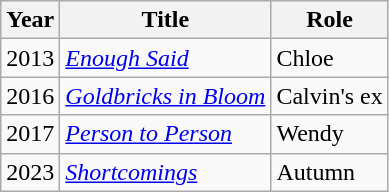<table class="wikitable sortable">
<tr>
<th>Year</th>
<th>Title</th>
<th>Role</th>
</tr>
<tr>
<td>2013</td>
<td><em><a href='#'>Enough Said</a></em></td>
<td>Chloe</td>
</tr>
<tr>
<td>2016</td>
<td><em><a href='#'>Goldbricks in Bloom</a></em></td>
<td>Calvin's ex</td>
</tr>
<tr>
<td>2017</td>
<td><em><a href='#'>Person to Person</a></em></td>
<td>Wendy</td>
</tr>
<tr>
<td>2023</td>
<td><em><a href='#'>Shortcomings</a></em></td>
<td>Autumn</td>
</tr>
</table>
